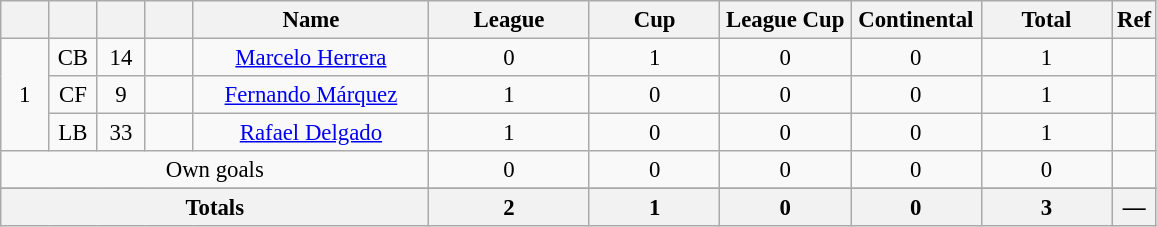<table class="wikitable sortable" style="font-size: 95%; text-align: center;">
<tr>
<th style="width:25px; background:#; color:;"></th>
<th style="width:25px; background:#; color:;"></th>
<th style="width:25px; background:#; color:;"></th>
<th style="width:25px; background:#; color:;"></th>
<th style="width:150px; background:#; color:;">Name</th>
<th style="width:100px; background:#; color:;">League</th>
<th style="width:80px; background:#; color:;">Cup</th>
<th style="width:80px; background:#; color:;">League Cup</th>
<th style="width:80px; background:#; color:;">Continental</th>
<th style="width:80px; background:#; color:;"><strong>Total</strong></th>
<th style="width:10px; background:#; color:;"><strong>Ref</strong></th>
</tr>
<tr>
<td rowspan=3>1</td>
<td>CB</td>
<td>14</td>
<td></td>
<td data-sort-value="Herrera, Marcelo"><a href='#'>Marcelo Herrera</a></td>
<td>0</td>
<td>1</td>
<td>0</td>
<td>0</td>
<td>1</td>
<td></td>
</tr>
<tr>
<td>CF</td>
<td>9</td>
<td></td>
<td data-sort-value="Márquez, Fernando"><a href='#'>Fernando Márquez</a></td>
<td>1</td>
<td>0</td>
<td>0</td>
<td>0</td>
<td>1</td>
<td></td>
</tr>
<tr>
<td>LB</td>
<td>33</td>
<td></td>
<td data-sort-value="Delgado, Rafael"><a href='#'>Rafael Delgado</a></td>
<td>1</td>
<td>0</td>
<td>0</td>
<td>0</td>
<td>1</td>
<td></td>
</tr>
<tr>
<td colspan="5">Own goals</td>
<td>0</td>
<td>0</td>
<td>0</td>
<td>0</td>
<td>0</td>
<td></td>
</tr>
<tr>
</tr>
<tr class="sortbottom">
</tr>
<tr class="sortbottom">
<th colspan=5><strong>Totals</strong></th>
<th><strong>2</strong></th>
<th><strong>1</strong></th>
<th><strong>0</strong></th>
<th><strong>0</strong></th>
<th><strong>3</strong></th>
<th><strong>—</strong></th>
</tr>
</table>
